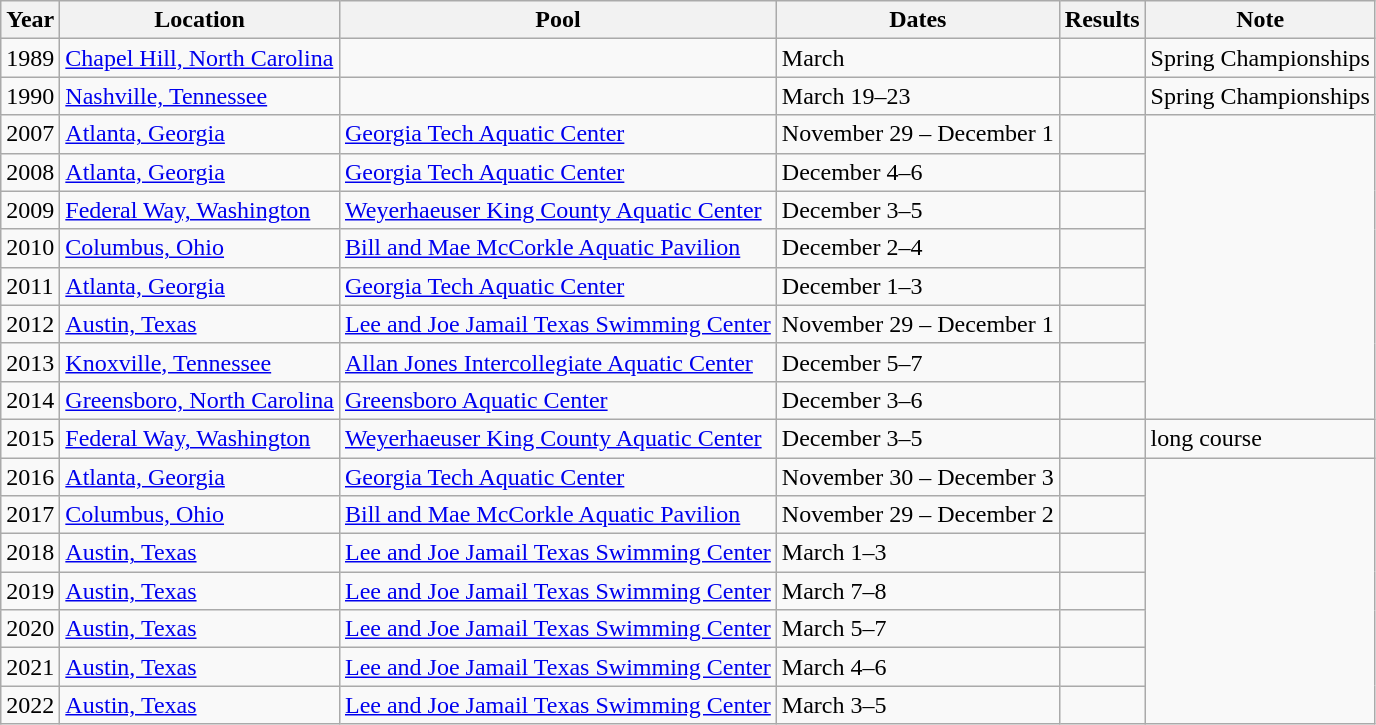<table class="wikitable">
<tr>
<th>Year</th>
<th>Location</th>
<th>Pool</th>
<th>Dates</th>
<th>Results</th>
<th>Note</th>
</tr>
<tr>
<td>1989</td>
<td><a href='#'>Chapel Hill, North Carolina</a></td>
<td></td>
<td>March</td>
<td></td>
<td>Spring Championships</td>
</tr>
<tr>
<td>1990</td>
<td><a href='#'>Nashville, Tennessee</a></td>
<td></td>
<td>March 19–23</td>
<td></td>
<td>Spring Championships</td>
</tr>
<tr>
<td>2007</td>
<td><a href='#'>Atlanta, Georgia</a></td>
<td><a href='#'>Georgia Tech Aquatic Center</a></td>
<td>November 29 – December 1</td>
<td></td>
</tr>
<tr>
<td>2008</td>
<td><a href='#'>Atlanta, Georgia</a></td>
<td><a href='#'>Georgia Tech Aquatic Center</a></td>
<td>December 4–6</td>
<td></td>
</tr>
<tr>
<td>2009</td>
<td><a href='#'>Federal Way, Washington</a></td>
<td><a href='#'>Weyerhaeuser King County Aquatic Center</a></td>
<td>December 3–5</td>
<td></td>
</tr>
<tr>
<td>2010</td>
<td><a href='#'>Columbus, Ohio</a></td>
<td><a href='#'>Bill and Mae McCorkle Aquatic Pavilion</a></td>
<td>December 2–4</td>
<td></td>
</tr>
<tr>
<td>2011</td>
<td><a href='#'>Atlanta, Georgia</a></td>
<td><a href='#'>Georgia Tech Aquatic Center</a></td>
<td>December 1–3</td>
<td></td>
</tr>
<tr>
<td>2012</td>
<td><a href='#'>Austin, Texas</a></td>
<td><a href='#'>Lee and Joe Jamail Texas Swimming Center</a></td>
<td>November 29 – December 1</td>
<td></td>
</tr>
<tr>
<td>2013</td>
<td><a href='#'>Knoxville, Tennessee</a></td>
<td><a href='#'>Allan Jones Intercollegiate Aquatic Center</a></td>
<td>December 5–7</td>
<td></td>
</tr>
<tr>
<td>2014</td>
<td><a href='#'>Greensboro, North Carolina</a></td>
<td><a href='#'>Greensboro Aquatic Center</a></td>
<td>December 3–6</td>
<td></td>
</tr>
<tr>
<td>2015</td>
<td><a href='#'>Federal Way, Washington</a></td>
<td><a href='#'>Weyerhaeuser King County Aquatic Center</a></td>
<td>December 3–5</td>
<td></td>
<td>long course</td>
</tr>
<tr>
<td>2016</td>
<td><a href='#'>Atlanta, Georgia</a></td>
<td><a href='#'>Georgia Tech Aquatic Center</a></td>
<td>November 30 – December 3</td>
<td></td>
</tr>
<tr>
<td>2017</td>
<td><a href='#'>Columbus, Ohio</a></td>
<td><a href='#'>Bill and Mae McCorkle Aquatic Pavilion</a></td>
<td>November 29 – December 2</td>
<td></td>
</tr>
<tr>
<td>2018</td>
<td><a href='#'>Austin, Texas</a></td>
<td><a href='#'>Lee and Joe Jamail Texas Swimming Center</a></td>
<td>March 1–3</td>
<td></td>
</tr>
<tr>
<td>2019</td>
<td><a href='#'>Austin, Texas</a></td>
<td><a href='#'>Lee and Joe Jamail Texas Swimming Center</a></td>
<td>March 7–8</td>
<td></td>
</tr>
<tr>
<td>2020</td>
<td><a href='#'>Austin, Texas</a></td>
<td><a href='#'>Lee and Joe Jamail Texas Swimming Center</a></td>
<td>March 5–7</td>
<td></td>
</tr>
<tr>
<td>2021</td>
<td><a href='#'>Austin, Texas</a></td>
<td><a href='#'>Lee and Joe Jamail Texas Swimming Center</a></td>
<td>March 4–6</td>
<td></td>
</tr>
<tr>
<td>2022</td>
<td><a href='#'>Austin, Texas</a></td>
<td><a href='#'>Lee and Joe Jamail Texas Swimming Center</a></td>
<td>March 3–5</td>
<td></td>
</tr>
</table>
